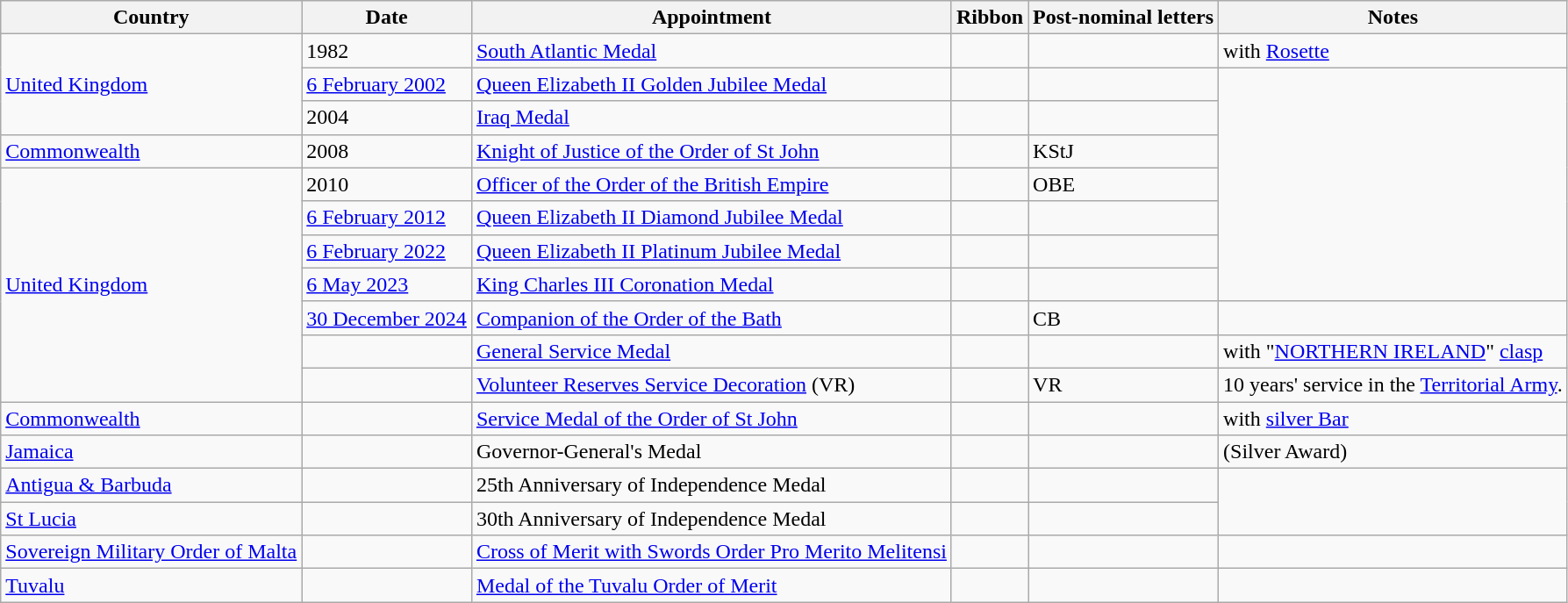<table class="wikitable sortable">
<tr>
<th>Country</th>
<th>Date</th>
<th>Appointment</th>
<th>Ribbon</th>
<th>Post-nominal letters</th>
<th>Notes</th>
</tr>
<tr>
<td rowspan="3"><a href='#'>United Kingdom</a></td>
<td>1982</td>
<td><a href='#'>South Atlantic Medal</a></td>
<td></td>
<td></td>
<td> with <a href='#'>Rosette</a></td>
</tr>
<tr>
<td><a href='#'>6 February 2002</a></td>
<td><a href='#'>Queen Elizabeth II Golden Jubilee Medal</a></td>
<td></td>
<td></td>
<td rowspan="7"></td>
</tr>
<tr>
<td>2004</td>
<td><a href='#'>Iraq Medal</a></td>
<td></td>
<td></td>
</tr>
<tr>
<td><a href='#'>Commonwealth</a></td>
<td>2008</td>
<td><a href='#'>Knight of Justice of the Order of St John</a></td>
<td></td>
<td>KStJ</td>
</tr>
<tr>
<td rowspan="7"><a href='#'>United Kingdom</a></td>
<td>2010</td>
<td><a href='#'>Officer of the Order of the British Empire</a></td>
<td></td>
<td>OBE</td>
</tr>
<tr>
<td><a href='#'>6 February 2012</a></td>
<td><a href='#'>Queen Elizabeth II Diamond Jubilee Medal</a></td>
<td></td>
<td></td>
</tr>
<tr>
<td><a href='#'>6 February 2022</a></td>
<td><a href='#'>Queen Elizabeth II Platinum Jubilee Medal</a></td>
<td></td>
<td></td>
</tr>
<tr>
<td><a href='#'>6 May 2023</a></td>
<td><a href='#'>King Charles III Coronation Medal</a></td>
<td></td>
<td></td>
</tr>
<tr>
<td><a href='#'>30 December 2024</a></td>
<td><a href='#'>Companion of the Order of the Bath</a></td>
<td></td>
<td>CB</td>
<td></td>
</tr>
<tr>
<td></td>
<td><a href='#'>General Service Medal</a></td>
<td></td>
<td></td>
<td> with "<a href='#'>NORTHERN IRELAND</a>" <a href='#'>clasp</a></td>
</tr>
<tr>
<td></td>
<td><a href='#'>Volunteer Reserves Service Decoration</a> (VR)</td>
<td></td>
<td>VR</td>
<td> 10 years' service in the <a href='#'>Territorial Army</a>.</td>
</tr>
<tr>
<td><a href='#'>Commonwealth</a></td>
<td></td>
<td><a href='#'>Service Medal of the Order of St John</a></td>
<td></td>
<td></td>
<td> with <a href='#'>silver Bar</a></td>
</tr>
<tr>
<td><a href='#'>Jamaica</a></td>
<td></td>
<td>Governor-General's Medal</td>
<td></td>
<td></td>
<td> (Silver Award) </td>
</tr>
<tr>
<td><a href='#'>Antigua & Barbuda</a></td>
<td></td>
<td>25th Anniversary of Independence Medal</td>
<td></td>
<td></td>
<td rowspan="2"></td>
</tr>
<tr>
<td><a href='#'>St Lucia</a></td>
<td></td>
<td>30th Anniversary of Independence Medal</td>
<td></td>
<td></td>
</tr>
<tr>
<td><a href='#'>Sovereign Military Order of Malta</a></td>
<td></td>
<td><a href='#'>Cross of Merit with Swords Order Pro Merito Melitensi</a></td>
<td></td>
<td></td>
<td></td>
</tr>
<tr>
<td><a href='#'>Tuvalu</a></td>
<td></td>
<td><a href='#'>Medal of the Tuvalu Order of Merit</a></td>
<td></td>
<td></td>
<td></td>
</tr>
</table>
